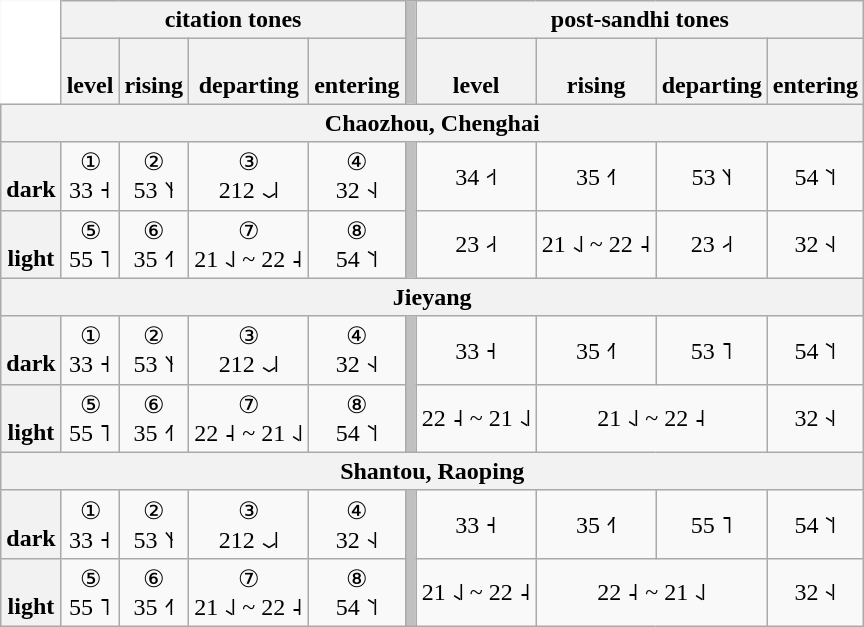<table class="wikitable" style="text-align:center;margin-right:1.4em;">
<tr>
<th rowspan="2" style="border-left:hidden;border-top:hidden;background-color:white;"></th>
<th colspan="4">citation tones</th>
<th rowspan="2" style="background-color:Silver;"></th>
<th colspan="4">post-sandhi tones</th>
</tr>
<tr>
<th><br>level</th>
<th><br>rising</th>
<th><br>departing</th>
<th><br>entering</th>
<th><br>level</th>
<th><br>rising</th>
<th><br>departing</th>
<th><br>entering</th>
</tr>
<tr>
<th colspan="10">Chaozhou, Chenghai</th>
</tr>
<tr>
<th><br>dark</th>
<td>①<br>33 ˧</td>
<td>②<br>53 ˥˧</td>
<td>③<br>212 ˨˩˨</td>
<td>④<br>32 ˧˨</td>
<td rowspan="2" style="background-color:Silver;"></td>
<td>34 ˧˦</td>
<td>35 ˧˥</td>
<td>53 ˥˧</td>
<td>54 ˥˦</td>
</tr>
<tr>
<th><br>light</th>
<td>⑤<br>55 ˥</td>
<td>⑥<br>35 ˧˥</td>
<td>⑦<br>21 ˨˩ ~ 22 ˨</td>
<td>⑧<br>54 ˥˦</td>
<td>23 ˨˧</td>
<td>21 ˨˩ ~ 22 ˨</td>
<td>23 ˨˧</td>
<td>32 ˧˨</td>
</tr>
<tr>
<th colspan="10">Jieyang</th>
</tr>
<tr>
<th><br>dark</th>
<td>①<br>33 ˧</td>
<td>②<br>53 ˥˧</td>
<td>③<br>212 ˨˩˨</td>
<td>④<br>32 ˧˨</td>
<td rowspan="2" style="background-color:Silver;"></td>
<td>33 ˧</td>
<td>35 ˧˥</td>
<td>53 ˥</td>
<td>54 ˥˦</td>
</tr>
<tr>
<th><br>light</th>
<td>⑤<br>55 ˥</td>
<td>⑥<br>35 ˧˥</td>
<td>⑦<br>22 ˨ ~ 21 ˨˩</td>
<td>⑧<br>54 ˥˦</td>
<td>22 ˨ ~ 21 ˨˩</td>
<td colspan="2">21 ˨˩ ~ 22 ˨</td>
<td>32 ˧˨</td>
</tr>
<tr>
<th colspan="10">Shantou, Raoping</th>
</tr>
<tr>
<th><br>dark</th>
<td>①<br>33 ˧</td>
<td>②<br>53 ˥˧</td>
<td>③<br>212 ˨˩˨</td>
<td>④<br>32 ˧˨</td>
<td rowspan="2" style="background-color:Silver;"></td>
<td>33 ˧</td>
<td>35 ˧˥</td>
<td>55 ˥</td>
<td>54 ˥˦</td>
</tr>
<tr>
<th><br>light</th>
<td>⑤<br>55 ˥</td>
<td>⑥<br>35 ˧˥</td>
<td>⑦<br>21 ˨˩ ~ 22 ˨</td>
<td>⑧<br>54 ˥˦</td>
<td>21 ˨˩ ~ 22 ˨</td>
<td colspan="2">22 ˨ ~ 21 ˨˩</td>
<td>32 ˧˨</td>
</tr>
</table>
